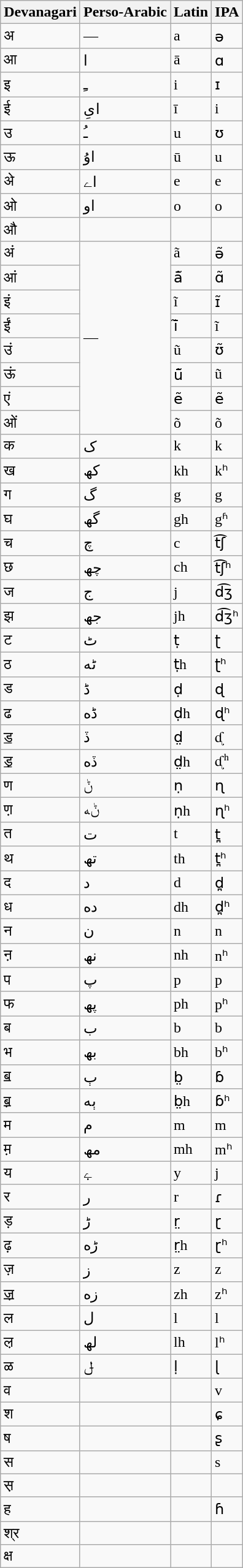<table class="wikitable">
<tr>
<th>Devanagari</th>
<th>Perso-Arabic</th>
<th>Latin</th>
<th>IPA</th>
</tr>
<tr>
<td>अ</td>
<td>—</td>
<td>a</td>
<td>ə</td>
</tr>
<tr>
<td>आ</td>
<td>ﺍ</td>
<td>ā</td>
<td>ɑ</td>
</tr>
<tr>
<td>इ</td>
<td>ـِ</td>
<td>i</td>
<td>ɪ</td>
</tr>
<tr>
<td>ई</td>
<td>ﺍیِ</td>
<td>ī</td>
<td>i</td>
</tr>
<tr>
<td>उ</td>
<td>ـُ</td>
<td>u</td>
<td>ʊ</td>
</tr>
<tr>
<td>ऊ</td>
<td>ﺍۇ</td>
<td>ū</td>
<td>u</td>
</tr>
<tr>
<td>अे</td>
<td>اے</td>
<td>e</td>
<td>e</td>
</tr>
<tr>
<td>ओ</td>
<td>ﺍو</td>
<td>o</td>
<td>o</td>
</tr>
<tr>
<td>औ</td>
<td></td>
<td></td>
<td></td>
</tr>
<tr>
<td>अं</td>
<td rowspan="8">—</td>
<td>ã</td>
<td>ə̃</td>
</tr>
<tr>
<td>आं</td>
<td>ā̃</td>
<td>ɑ̃</td>
</tr>
<tr>
<td>इं</td>
<td>ĩ</td>
<td>ɪ̃</td>
</tr>
<tr>
<td>ईं</td>
<td>ī̃</td>
<td>ĩ</td>
</tr>
<tr>
<td>उं</td>
<td>ũ</td>
<td>ʊ̃</td>
</tr>
<tr>
<td>ऊं</td>
<td>ū̃</td>
<td>ũ</td>
</tr>
<tr>
<td>एं</td>
<td>ẽ</td>
<td>ẽ</td>
</tr>
<tr>
<td>ओं</td>
<td>õ</td>
<td>õ</td>
</tr>
<tr>
<td>क</td>
<td>ک</td>
<td>k</td>
<td>k</td>
</tr>
<tr>
<td>ख</td>
<td>کھ</td>
<td>kh</td>
<td>kʰ</td>
</tr>
<tr>
<td>ग</td>
<td>گ</td>
<td>g</td>
<td>g</td>
</tr>
<tr>
<td>घ</td>
<td>گھ</td>
<td>gh</td>
<td>gʱ</td>
</tr>
<tr>
<td>च</td>
<td>چ</td>
<td>c</td>
<td>t͡ʃ</td>
</tr>
<tr>
<td>छ</td>
<td>چھ</td>
<td>ch</td>
<td>t͡ʃʰ</td>
</tr>
<tr>
<td>ज</td>
<td>ج</td>
<td>j</td>
<td>d͡ʒ</td>
</tr>
<tr>
<td>झ</td>
<td>جھ</td>
<td>jh</td>
<td>d͡ʒʰ</td>
</tr>
<tr>
<td>ट</td>
<td>ٹ</td>
<td>ṭ</td>
<td>ʈ</td>
</tr>
<tr>
<td>ठ</td>
<td>ٹه</td>
<td>ṭh</td>
<td>ʈʰ</td>
</tr>
<tr>
<td>ड</td>
<td>ڈ</td>
<td>ḍ</td>
<td>ɖ</td>
</tr>
<tr>
<td>ढ</td>
<td>ڈه</td>
<td>ḍh</td>
<td>ɖʰ</td>
</tr>
<tr>
<td>ॾ</td>
<td>ڏ</td>
<td>d̤</td>
<td>ᶑ</td>
</tr>
<tr>
<td>ॾ़</td>
<td>ڏه</td>
<td>d̤h</td>
<td>ᶑʰ</td>
</tr>
<tr>
<td>ण</td>
<td>ݨ</td>
<td>ṇ</td>
<td>ɳ</td>
</tr>
<tr>
<td>ण़</td>
<td>ݨه</td>
<td>ṇh</td>
<td>ɳʰ</td>
</tr>
<tr>
<td>त</td>
<td>ت</td>
<td>t</td>
<td>t̪</td>
</tr>
<tr>
<td>थ</td>
<td>تھ</td>
<td>th</td>
<td>t̪ʰ</td>
</tr>
<tr>
<td>द</td>
<td>د</td>
<td>d</td>
<td>d̪</td>
</tr>
<tr>
<td>ध</td>
<td>ده</td>
<td>dh</td>
<td>d̪ʰ</td>
</tr>
<tr>
<td>न</td>
<td>ن</td>
<td>n</td>
<td>n</td>
</tr>
<tr>
<td>ऩ</td>
<td>نھ</td>
<td>nh</td>
<td>nʰ</td>
</tr>
<tr>
<td>प</td>
<td>پ</td>
<td>p</td>
<td>p</td>
</tr>
<tr>
<td>फ</td>
<td>پھ</td>
<td>ph</td>
<td>pʰ</td>
</tr>
<tr>
<td>ब</td>
<td>ب</td>
<td>b</td>
<td>b</td>
</tr>
<tr>
<td>भ</td>
<td>بھ</td>
<td>bh</td>
<td>bʰ</td>
</tr>
<tr>
<td>ॿ</td>
<td>ٻ</td>
<td>b̤</td>
<td>ɓ</td>
</tr>
<tr>
<td>ॿ़</td>
<td>ٻه</td>
<td>b̤h</td>
<td>ɓʰ</td>
</tr>
<tr>
<td>म</td>
<td>م</td>
<td>m</td>
<td>m</td>
</tr>
<tr>
<td>म़</td>
<td>مھ</td>
<td>mh</td>
<td>mʰ</td>
</tr>
<tr>
<td>य</td>
<td>ےٜٜ</td>
<td>y</td>
<td>j</td>
</tr>
<tr>
<td>र</td>
<td>ر</td>
<td>r</td>
<td>ɾ</td>
</tr>
<tr>
<td>ड़</td>
<td>رؕ</td>
<td>r̤</td>
<td>ɽ</td>
</tr>
<tr>
<td>ढ़</td>
<td>رؕه</td>
<td>r̤h</td>
<td>ɽʰ</td>
</tr>
<tr>
<td>ज़</td>
<td>ز</td>
<td>z</td>
<td>z</td>
</tr>
<tr>
<td>ॼ़</td>
<td>زه</td>
<td>zh</td>
<td>zʰ</td>
</tr>
<tr>
<td>ल</td>
<td>ل</td>
<td>l</td>
<td>l</td>
</tr>
<tr>
<td>ल़</td>
<td>لھ</td>
<td>lh</td>
<td>lʰ</td>
</tr>
<tr>
<td>ळ</td>
<td>ݪ</td>
<td>ḷ</td>
<td>ɭ</td>
</tr>
<tr>
<td>व</td>
<td></td>
<td></td>
<td>v</td>
</tr>
<tr>
<td>श</td>
<td></td>
<td></td>
<td>ɕ</td>
</tr>
<tr>
<td>ष</td>
<td></td>
<td></td>
<td>ʂ</td>
</tr>
<tr>
<td>स</td>
<td></td>
<td></td>
<td>s</td>
</tr>
<tr>
<td>स़</td>
<td></td>
<td></td>
<td></td>
</tr>
<tr>
<td>ह</td>
<td></td>
<td></td>
<td>ɦ</td>
</tr>
<tr>
<td>श्र</td>
<td></td>
<td></td>
<td></td>
</tr>
<tr>
<td>क्ष</td>
<td></td>
<td></td>
<td></td>
</tr>
</table>
